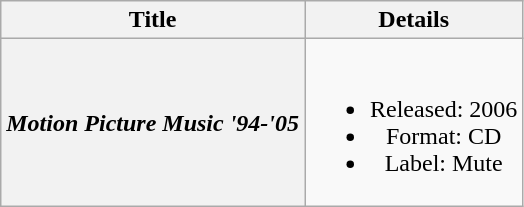<table class="wikitable plainrowheaders" style="text-align:center;" border="1">
<tr>
<th>Title</th>
<th>Details</th>
</tr>
<tr>
<th scope="row"><em>Motion Picture Music '94-'05</em></th>
<td><br><ul><li>Released: 2006</li><li>Format: CD</li><li>Label: Mute</li></ul></td>
</tr>
</table>
